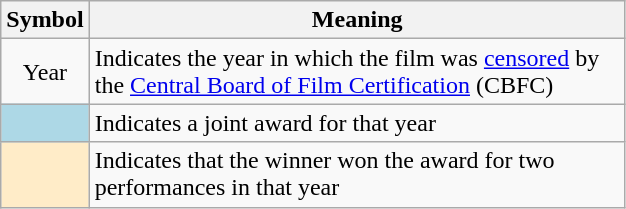<table class="wikitable plainrowheaders" border="1">
<tr>
<th scope="col" style="width:50px">Symbol</th>
<th scope="col" style="width:350px">Meaning</th>
</tr>
<tr>
<td style="text-align:center;">Year</td>
<td>Indicates the year in which the film was <a href='#'>censored</a> by the <a href='#'>Central Board of Film Certification</a> (CBFC)</td>
</tr>
<tr>
<td align=center style="background-color:#ADD8E6"></td>
<td>Indicates a joint award for that year</td>
</tr>
<tr>
<td style="text-align:center; background:#ffecc8;"></td>
<td>Indicates that the winner won the award for two performances in that year</td>
</tr>
</table>
